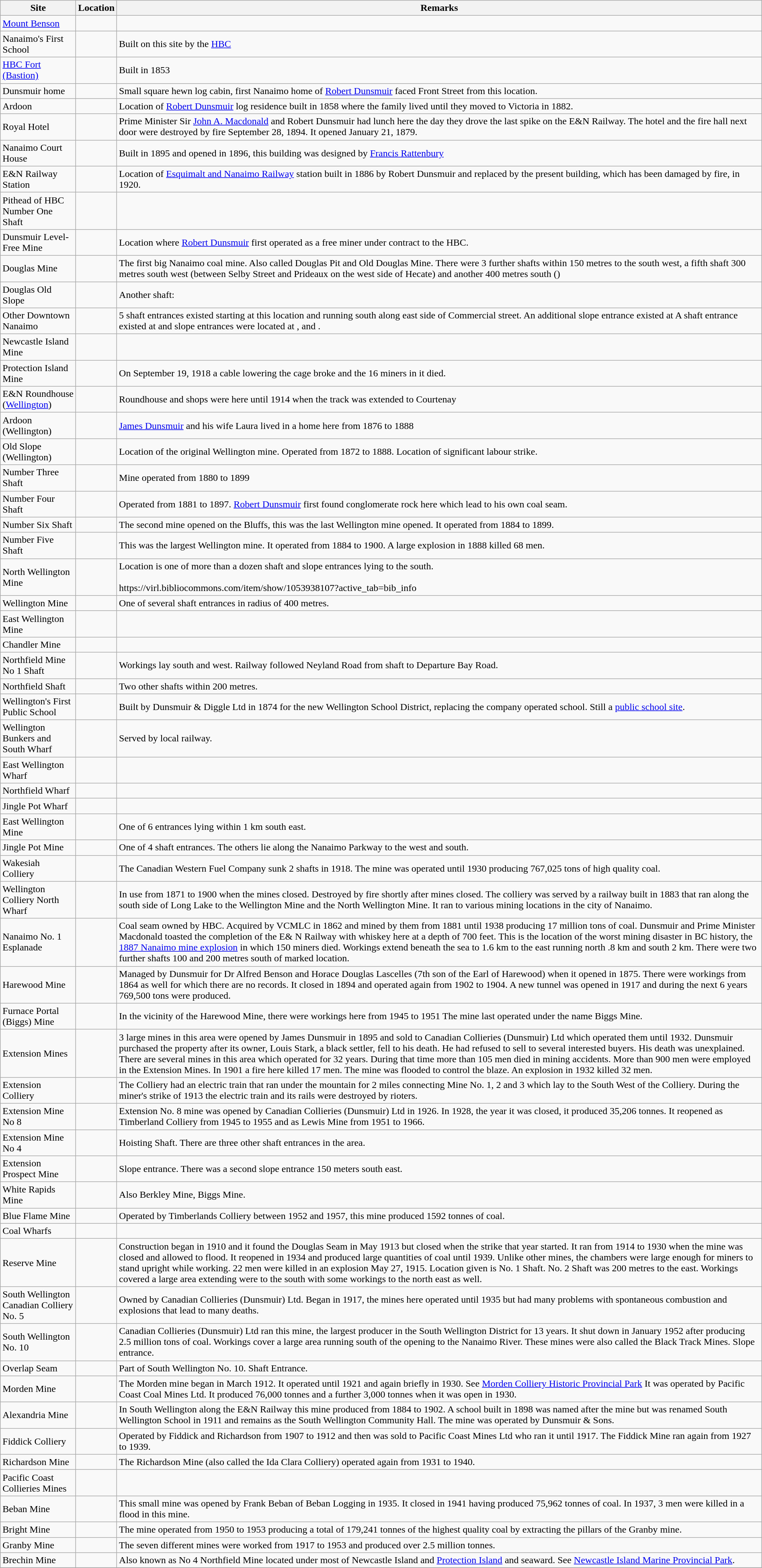<table class="wikitable sortable" style="width:100%">
<tr>
<th>Site</th>
<th>Location</th>
<th>Remarks<br></th>
</tr>
<tr>
<td><a href='#'>Mount Benson</a></td>
<td><small></small></td>
<td></td>
</tr>
<tr>
<td>Nanaimo's First School</td>
<td><small></small></td>
<td>Built on this site by the <a href='#'>HBC</a></td>
</tr>
<tr>
<td><a href='#'>HBC Fort (Bastion)</a></td>
<td><small></small></td>
<td>Built in 1853</td>
</tr>
<tr>
<td>Dunsmuir home</td>
<td><small></small></td>
<td>Small square hewn log cabin, first Nanaimo home of <a href='#'>Robert Dunsmuir</a> faced Front Street from this location.</td>
</tr>
<tr>
<td>Ardoon</td>
<td><small></small></td>
<td>Location of <a href='#'>Robert Dunsmuir</a> log residence built in 1858 where the family lived until they moved to Victoria in 1882.</td>
</tr>
<tr>
<td>Royal Hotel</td>
<td><small></small></td>
<td>Prime Minister Sir <a href='#'>John A. Macdonald</a> and Robert Dunsmuir had lunch here the day they drove the last spike on the E&N Railway.  The hotel and the fire hall next door were destroyed by fire September 28, 1894.  It opened January 21, 1879.</td>
</tr>
<tr>
<td>Nanaimo Court House</td>
<td><small></small></td>
<td>Built in 1895 and opened in 1896, this building was designed by <a href='#'>Francis Rattenbury</a></td>
</tr>
<tr>
<td>E&N Railway Station</td>
<td><small></small></td>
<td>Location of <a href='#'>Esquimalt and Nanaimo Railway</a> station built in 1886 by Robert Dunsmuir and replaced by the present building, which has been damaged by fire, in 1920.</td>
</tr>
<tr>
<td>Pithead of HBC Number One Shaft</td>
<td><small></small></td>
<td></td>
</tr>
<tr>
<td>Dunsmuir Level-Free Mine</td>
<td><small></small></td>
<td>Location where <a href='#'>Robert Dunsmuir</a> first operated as a free miner under contract to the HBC.</td>
</tr>
<tr>
<td>Douglas Mine</td>
<td><small></small></td>
<td>The first big Nanaimo coal mine. Also called Douglas Pit and Old Douglas Mine.  There were 3 further shafts within 150 metres to the south west, a fifth shaft 300 metres south west (between Selby Street and Prideaux on the west side of Hecate) and another 400 metres south (<small></small>)</td>
</tr>
<tr>
<td>Douglas Old Slope</td>
<td><small></small></td>
<td>Another shaft:<small></small></td>
</tr>
<tr>
<td>Other Downtown Nanaimo</td>
<td><small></small></td>
<td>5 shaft entrances existed starting at this location and running south along east side of Commercial street.  An additional slope entrance existed at <small></small>  A shaft entrance existed at <small></small> and slope entrances were located at <small></small>, <small></small> and <small></small>.</td>
</tr>
<tr>
<td>Newcastle Island Mine</td>
<td><small></small></td>
<td></td>
</tr>
<tr>
<td>Protection Island Mine</td>
<td><small></small></td>
<td>On September 19, 1918 a cable lowering the cage broke and the 16 miners in it died.</td>
</tr>
<tr>
<td>E&N Roundhouse (<a href='#'>Wellington</a>)</td>
<td><small></small></td>
<td>Roundhouse and shops were here until 1914 when the track was extended to Courtenay</td>
</tr>
<tr>
<td>Ardoon (Wellington)</td>
<td><small></small></td>
<td><a href='#'>James Dunsmuir</a> and his wife Laura lived in a home here from 1876 to 1888</td>
</tr>
<tr>
<td>Old Slope (Wellington)</td>
<td><small></small></td>
<td>Location of the original Wellington mine.  Operated from 1872 to 1888.  Location of significant labour strike.</td>
</tr>
<tr>
<td>Number Three Shaft</td>
<td><small></small></td>
<td>Mine operated from 1880 to 1899</td>
</tr>
<tr>
<td>Number Four Shaft</td>
<td><small></small></td>
<td>Operated from 1881 to 1897.  <a href='#'>Robert Dunsmuir</a> first found conglomerate rock here which lead to his own coal seam.</td>
</tr>
<tr>
<td>Number Six Shaft</td>
<td><small></small></td>
<td>The second mine opened on the Bluffs, this was the last Wellington mine opened.  It operated from 1884 to 1899.</td>
</tr>
<tr>
<td>Number Five Shaft</td>
<td><small></small></td>
<td>This was the largest Wellington mine.  It operated from 1884 to 1900.  A large explosion in 1888 killed 68 men.</td>
</tr>
<tr>
<td>North Wellington Mine</td>
<td><small></small></td>
<td>Location is one of more than a dozen shaft and slope entrances lying to the south.<br><br>https://virl.bibliocommons.com/item/show/1053938107?active_tab=bib_info</td>
</tr>
<tr>
<td>Wellington Mine</td>
<td><small></small></td>
<td>One of several shaft entrances in radius of 400 metres.</td>
</tr>
<tr>
<td>East Wellington Mine</td>
<td><small></small></td>
<td></td>
</tr>
<tr>
<td>Chandler Mine</td>
<td><small></small></td>
<td></td>
</tr>
<tr>
<td>Northfield Mine No 1 Shaft</td>
<td><small></small></td>
<td>Workings lay south and west. Railway followed Neyland Road from shaft to Departure Bay Road.</td>
</tr>
<tr>
<td>Northfield Shaft</td>
<td><small></small></td>
<td>Two other shafts within 200 metres.</td>
</tr>
<tr>
<td>Wellington's First Public School</td>
<td><small></small></td>
<td>Built by Dunsmuir & Diggle Ltd in 1874 for the new Wellington School District, replacing the company operated school. Still a <a href='#'>public school site</a>.</td>
</tr>
<tr>
<td>Wellington Bunkers and South Wharf</td>
<td><small></small></td>
<td>Served by local railway.</td>
</tr>
<tr>
<td>East Wellington Wharf</td>
<td><small></small></td>
<td></td>
</tr>
<tr>
<td>Northfield Wharf</td>
<td><small></small></td>
<td></td>
</tr>
<tr>
<td>Jingle Pot Wharf</td>
<td><small></small></td>
<td></td>
</tr>
<tr>
<td>East Wellington Mine</td>
<td><small></small></td>
<td>One of 6 entrances lying within 1 km south east.</td>
</tr>
<tr>
<td>Jingle Pot Mine</td>
<td><small></small></td>
<td>One of 4 shaft entrances.  The others lie along the Nanaimo Parkway to the west and south.</td>
</tr>
<tr>
<td>Wakesiah Colliery</td>
<td><small></small></td>
<td>The Canadian Western Fuel Company sunk 2 shafts in 1918. The mine was operated until 1930 producing 767,025 tons of high quality coal.</td>
</tr>
<tr>
<td>Wellington Colliery North Wharf</td>
<td><small></small></td>
<td>In use from 1871 to 1900 when the mines closed.  Destroyed by fire shortly after mines closed.  The colliery was served by a railway built in 1883 that ran along the south side of Long Lake to the Wellington Mine and the North Wellington Mine.  It ran to various mining locations in the city of Nanaimo.</td>
</tr>
<tr>
<td>Nanaimo No. 1 Esplanade</td>
<td><small></small></td>
<td>Coal seam owned by HBC.  Acquired by VCMLC in 1862 and mined by them from 1881 until 1938 producing 17 million tons of coal. Dunsmuir and Prime Minister Macdonald toasted the completion of the E& N Railway with whiskey here at a depth of 700 feet. This is the location of the worst mining disaster in BC history, the <a href='#'>1887 Nanaimo mine explosion</a> in which 150 miners died.  Workings extend beneath the sea to 1.6 km to the east running north .8 km and south 2 km.  There were two further shafts 100 and 200 metres south of marked location.</td>
</tr>
<tr>
<td>Harewood Mine</td>
<td><small></small></td>
<td>Managed by Dunsmuir for Dr Alfred Benson and Horace Douglas Lascelles (7th son of the Earl of Harewood) when it opened in 1875. There were workings from 1864 as well for which there are no records. It closed in 1894 and operated again from 1902 to 1904.  A new tunnel was opened in 1917 and during the next 6 years 769,500 tons were produced.</td>
</tr>
<tr>
<td>Furnace Portal (Biggs) Mine</td>
<td><small></small></td>
<td>In the vicinity of the Harewood Mine, there were workings here from 1945 to 1951  The mine last operated under the name Biggs Mine.</td>
</tr>
<tr>
<td>Extension Mines</td>
<td><small></small></td>
<td>3 large mines in this area were opened by James Dunsmuir in 1895 and sold to Canadian Collieries (Dunsmuir) Ltd which operated them until 1932.  Dunsmuir purchased the property after its owner, Louis Stark, a black settler, fell to his death.  He had refused to sell to several interested buyers.  His death was unexplained. There are several mines in this area which operated for 32 years. During that time more than 105 men died in mining accidents. More than 900 men were employed in the Extension Mines. In 1901 a fire here killed 17 men.  The mine was flooded to control the blaze. An explosion in 1932 killed 32 men.</td>
</tr>
<tr>
<td>Extension Colliery</td>
<td><small></small></td>
<td>The Colliery had an electric train that ran under the mountain for 2 miles connecting Mine No. 1, 2 and 3 which lay to the South West of the Colliery.  During the miner's strike of 1913 the electric train and its rails were destroyed by rioters.</td>
</tr>
<tr>
<td>Extension Mine No 8</td>
<td><small></small></td>
<td>Extension No. 8 mine was opened by Canadian Collieries (Dunsmuir) Ltd in 1926. In 1928, the year it was closed, it produced 35,206 tonnes.  It reopened as Timberland Colliery from 1945 to 1955 and as Lewis Mine from 1951 to 1966.</td>
</tr>
<tr>
<td>Extension Mine No 4</td>
<td><small></small></td>
<td>Hoisting Shaft.  There are three other shaft entrances in the area.</td>
</tr>
<tr>
<td>Extension Prospect Mine</td>
<td><small></small></td>
<td>Slope entrance.  There was a second slope entrance 150 meters south east.</td>
</tr>
<tr>
<td>White Rapids Mine</td>
<td><small></small></td>
<td>Also Berkley Mine, Biggs Mine.</td>
</tr>
<tr>
<td>Blue Flame Mine</td>
<td><small></small></td>
<td>Operated by Timberlands Colliery between 1952 and 1957, this mine produced 1592 tonnes of coal.</td>
</tr>
<tr>
<td>Coal Wharfs</td>
<td><small></small></td>
<td></td>
</tr>
<tr>
<td>Reserve Mine</td>
<td><small></small></td>
<td>Construction began in 1910 and it found the Douglas Seam in May 1913 but closed when the strike that year started.  It ran from 1914 to 1930 when the mine was closed and allowed to flood. It reopened in 1934 and produced large quantities of coal until 1939.  Unlike other mines, the chambers were large enough for miners to stand upright while working. 22 men were killed in an explosion May 27, 1915. Location given is No. 1 Shaft.  No. 2 Shaft was 200 metres to the east. Workings covered a large area extending were to the south with some workings to the north east as well.</td>
</tr>
<tr>
<td>South Wellington Canadian Colliery No. 5</td>
<td><small></small></td>
<td>Owned by Canadian Collieries (Dunsmuir) Ltd.  Began in 1917, the mines here operated until 1935 but had many problems with spontaneous combustion and explosions that lead to many deaths.</td>
</tr>
<tr>
<td>South Wellington No. 10</td>
<td><small></small></td>
<td>Canadian Collieries (Dunsmuir) Ltd ran this mine, the largest producer in the South Wellington District for 13 years.  It shut down in January 1952 after producing 2.5 million tons of coal. Workings cover a large area running south of the opening to the Nanaimo River.  These mines were also called the Black Track Mines. Slope entrance.</td>
</tr>
<tr>
<td>Overlap Seam</td>
<td><small></small></td>
<td>Part of South Wellington No. 10.  Shaft Entrance.</td>
</tr>
<tr>
<td>Morden Mine</td>
<td><small></small></td>
<td>The Morden mine began in March 1912.  It operated until 1921 and again briefly in 1930.  See <a href='#'>Morden Colliery Historic Provincial Park</a> It was operated by Pacific Coast Coal Mines Ltd.  It produced 76,000 tonnes and a further 3,000 tonnes when it was open in 1930.</td>
</tr>
<tr>
<td>Alexandria Mine</td>
<td><small></small></td>
<td>In South Wellington along the E&N Railway this mine produced from 1884 to 1902.  A school built in 1898 was named after the mine but was renamed South Wellington School in 1911 and remains as the South Wellington Community Hall.  The mine was operated by Dunsmuir & Sons.</td>
</tr>
<tr>
<td>Fiddick Colliery</td>
<td><small></small></td>
<td>Operated by Fiddick and Richardson from 1907 to 1912 and then was sold to Pacific Coast Mines Ltd who ran it until 1917. The Fiddick Mine ran again from 1927 to 1939.</td>
</tr>
<tr>
<td>Richardson Mine</td>
<td><small></small></td>
<td>The Richardson Mine (also called the Ida Clara Colliery) operated again from 1931 to 1940.</td>
</tr>
<tr>
<td>Pacific Coast Collieries Mines</td>
<td><small></small></td>
<td></td>
</tr>
<tr>
<td>Beban Mine</td>
<td><small></small></td>
<td>This small mine was opened by Frank Beban of Beban Logging in 1935.  It closed in 1941 having produced 75,962 tonnes of coal.  In 1937, 3 men were killed in a flood in this mine.</td>
</tr>
<tr>
<td>Bright Mine</td>
<td><small></small></td>
<td>The mine operated from 1950 to 1953 producing a total of 179,241 tonnes of the highest quality coal by extracting the pillars of the Granby mine.</td>
</tr>
<tr>
<td>Granby Mine</td>
<td><small></small></td>
<td>The seven different mines were worked from 1917 to 1953 and produced over 2.5 million tonnes.</td>
</tr>
<tr>
<td>Brechin Mine</td>
<td><small></small></td>
<td>Also known as No 4 Northfield Mine located under most of Newcastle Island and <a href='#'>Protection Island</a> and seaward.  See <a href='#'>Newcastle Island Marine Provincial Park</a>.</td>
</tr>
<tr>
</tr>
</table>
